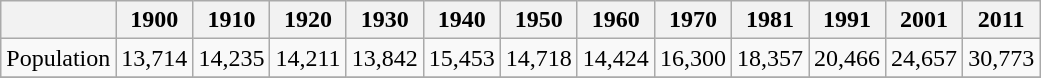<table class="wikitable">
<tr>
<th></th>
<th>1900</th>
<th>1910</th>
<th>1920</th>
<th>1930</th>
<th>1940</th>
<th>1950</th>
<th>1960</th>
<th>1970</th>
<th>1981</th>
<th>1991</th>
<th>2001</th>
<th>2011</th>
</tr>
<tr>
<td>Population</td>
<td>13,714</td>
<td>14,235</td>
<td>14,211</td>
<td>13,842</td>
<td>15,453</td>
<td>14,718</td>
<td>14,424</td>
<td>16,300</td>
<td>18,357</td>
<td>20,466</td>
<td>24,657</td>
<td>30,773</td>
</tr>
<tr>
</tr>
</table>
